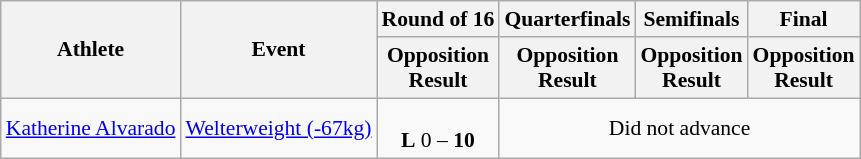<table class="wikitable" style="font-size:90%">
<tr>
<th rowspan=2>Athlete</th>
<th rowspan=2>Event</th>
<th>Round of 16</th>
<th>Quarterfinals</th>
<th>Semifinals</th>
<th>Final</th>
</tr>
<tr>
<th>Opposition<br>Result</th>
<th>Opposition<br>Result</th>
<th>Opposition<br>Result</th>
<th>Opposition<br>Result</th>
</tr>
<tr>
<td><a href='#'>Katherine Alvarado</a></td>
<td><a href='#'>Welterweight (-67kg)</a></td>
<td align=center><br><strong>L</strong> 0 – <strong>10</strong></td>
<td align="center" colspan="7">Did not advance</td>
</tr>
</table>
